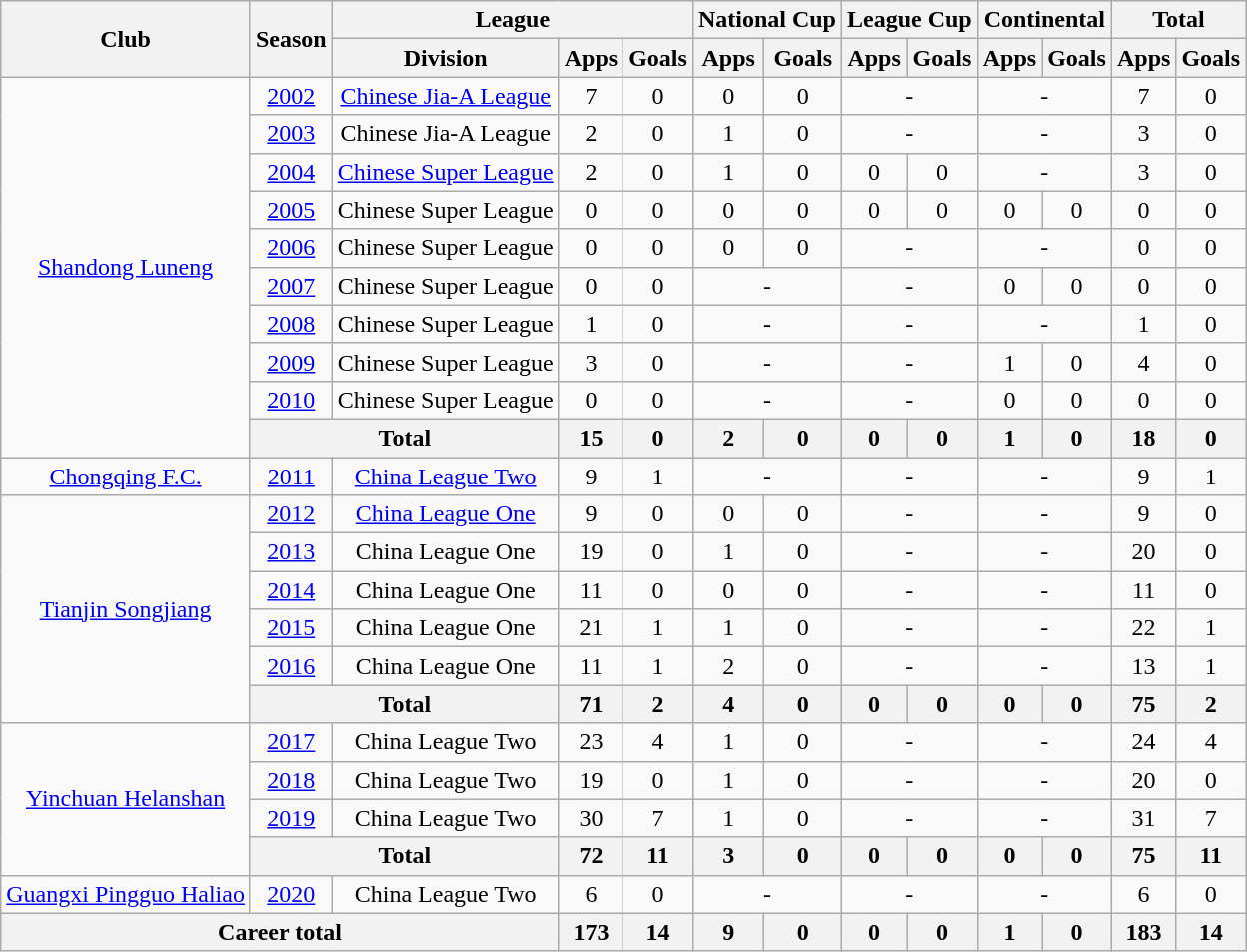<table class="wikitable" style="text-align: center">
<tr>
<th rowspan="2">Club</th>
<th rowspan="2">Season</th>
<th colspan="3">League</th>
<th colspan="2">National Cup</th>
<th colspan="2">League Cup</th>
<th colspan="2">Continental</th>
<th colspan="2">Total</th>
</tr>
<tr>
<th>Division</th>
<th>Apps</th>
<th>Goals</th>
<th>Apps</th>
<th>Goals</th>
<th>Apps</th>
<th>Goals</th>
<th>Apps</th>
<th>Goals</th>
<th>Apps</th>
<th>Goals</th>
</tr>
<tr>
<td rowspan=10><a href='#'>Shandong Luneng</a></td>
<td><a href='#'>2002</a></td>
<td><a href='#'>Chinese Jia-A League</a></td>
<td>7</td>
<td>0</td>
<td>0</td>
<td>0</td>
<td colspan="2">-</td>
<td colspan="2">-</td>
<td>7</td>
<td>0</td>
</tr>
<tr>
<td><a href='#'>2003</a></td>
<td>Chinese Jia-A League</td>
<td>2</td>
<td>0</td>
<td>1</td>
<td>0</td>
<td colspan="2">-</td>
<td colspan="2">-</td>
<td>3</td>
<td>0</td>
</tr>
<tr>
<td><a href='#'>2004</a></td>
<td><a href='#'>Chinese Super League</a></td>
<td>2</td>
<td>0</td>
<td>1</td>
<td>0</td>
<td>0</td>
<td>0</td>
<td colspan="2">-</td>
<td>3</td>
<td>0</td>
</tr>
<tr>
<td><a href='#'>2005</a></td>
<td>Chinese Super League</td>
<td>0</td>
<td>0</td>
<td>0</td>
<td>0</td>
<td>0</td>
<td>0</td>
<td>0</td>
<td>0</td>
<td>0</td>
<td>0</td>
</tr>
<tr>
<td><a href='#'>2006</a></td>
<td>Chinese Super League</td>
<td>0</td>
<td>0</td>
<td>0</td>
<td>0</td>
<td colspan="2">-</td>
<td colspan="2">-</td>
<td>0</td>
<td>0</td>
</tr>
<tr>
<td><a href='#'>2007</a></td>
<td>Chinese Super League</td>
<td>0</td>
<td>0</td>
<td colspan="2">-</td>
<td colspan="2">-</td>
<td>0</td>
<td>0</td>
<td>0</td>
<td>0</td>
</tr>
<tr>
<td><a href='#'>2008</a></td>
<td>Chinese Super League</td>
<td>1</td>
<td>0</td>
<td colspan="2">-</td>
<td colspan="2">-</td>
<td colspan="2">-</td>
<td>1</td>
<td>0</td>
</tr>
<tr>
<td><a href='#'>2009</a></td>
<td>Chinese Super League</td>
<td>3</td>
<td>0</td>
<td colspan="2">-</td>
<td colspan="2">-</td>
<td>1</td>
<td>0</td>
<td>4</td>
<td>0</td>
</tr>
<tr>
<td><a href='#'>2010</a></td>
<td>Chinese Super League</td>
<td>0</td>
<td>0</td>
<td colspan="2">-</td>
<td colspan="2">-</td>
<td>0</td>
<td>0</td>
<td>0</td>
<td>0</td>
</tr>
<tr>
<th colspan="2"><strong>Total</strong></th>
<th>15</th>
<th>0</th>
<th>2</th>
<th>0</th>
<th>0</th>
<th>0</th>
<th>1</th>
<th>0</th>
<th>18</th>
<th>0</th>
</tr>
<tr>
<td><a href='#'>Chongqing F.C.</a></td>
<td><a href='#'>2011</a></td>
<td><a href='#'>China League Two</a></td>
<td>9</td>
<td>1</td>
<td colspan="2">-</td>
<td colspan="2">-</td>
<td colspan="2">-</td>
<td>9</td>
<td>1</td>
</tr>
<tr>
<td rowspan=6><a href='#'>Tianjin Songjiang</a></td>
<td><a href='#'>2012</a></td>
<td><a href='#'>China League One</a></td>
<td>9</td>
<td>0</td>
<td>0</td>
<td>0</td>
<td colspan="2">-</td>
<td colspan="2">-</td>
<td>9</td>
<td>0</td>
</tr>
<tr>
<td><a href='#'>2013</a></td>
<td>China League One</td>
<td>19</td>
<td>0</td>
<td>1</td>
<td>0</td>
<td colspan="2">-</td>
<td colspan="2">-</td>
<td>20</td>
<td>0</td>
</tr>
<tr>
<td><a href='#'>2014</a></td>
<td>China League One</td>
<td>11</td>
<td>0</td>
<td>0</td>
<td>0</td>
<td colspan="2">-</td>
<td colspan="2">-</td>
<td>11</td>
<td>0</td>
</tr>
<tr>
<td><a href='#'>2015</a></td>
<td>China League One</td>
<td>21</td>
<td>1</td>
<td>1</td>
<td>0</td>
<td colspan="2">-</td>
<td colspan="2">-</td>
<td>22</td>
<td>1</td>
</tr>
<tr>
<td><a href='#'>2016</a></td>
<td>China League One</td>
<td>11</td>
<td>1</td>
<td>2</td>
<td>0</td>
<td colspan="2">-</td>
<td colspan="2">-</td>
<td>13</td>
<td>1</td>
</tr>
<tr>
<th colspan="2"><strong>Total</strong></th>
<th>71</th>
<th>2</th>
<th>4</th>
<th>0</th>
<th>0</th>
<th>0</th>
<th>0</th>
<th>0</th>
<th>75</th>
<th>2</th>
</tr>
<tr>
<td rowspan=4><a href='#'>Yinchuan Helanshan</a></td>
<td><a href='#'>2017</a></td>
<td>China League Two</td>
<td>23</td>
<td>4</td>
<td>1</td>
<td>0</td>
<td colspan="2">-</td>
<td colspan="2">-</td>
<td>24</td>
<td>4</td>
</tr>
<tr>
<td><a href='#'>2018</a></td>
<td>China League Two</td>
<td>19</td>
<td>0</td>
<td>1</td>
<td>0</td>
<td colspan="2">-</td>
<td colspan="2">-</td>
<td>20</td>
<td>0</td>
</tr>
<tr>
<td><a href='#'>2019</a></td>
<td>China League Two</td>
<td>30</td>
<td>7</td>
<td>1</td>
<td>0</td>
<td colspan="2">-</td>
<td colspan="2">-</td>
<td>31</td>
<td>7</td>
</tr>
<tr>
<th colspan="2"><strong>Total</strong></th>
<th>72</th>
<th>11</th>
<th>3</th>
<th>0</th>
<th>0</th>
<th>0</th>
<th>0</th>
<th>0</th>
<th>75</th>
<th>11</th>
</tr>
<tr>
<td><a href='#'>Guangxi Pingguo Haliao</a></td>
<td><a href='#'>2020</a></td>
<td>China League Two</td>
<td>6</td>
<td>0</td>
<td colspan="2">-</td>
<td colspan="2">-</td>
<td colspan="2">-</td>
<td>6</td>
<td>0</td>
</tr>
<tr>
<th colspan=3>Career total</th>
<th>173</th>
<th>14</th>
<th>9</th>
<th>0</th>
<th>0</th>
<th>0</th>
<th>1</th>
<th>0</th>
<th>183</th>
<th>14</th>
</tr>
</table>
